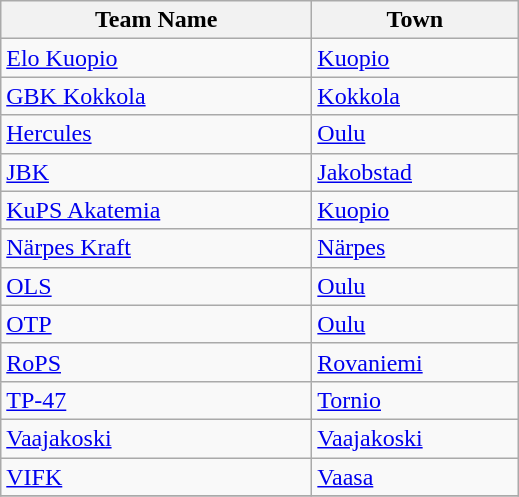<table class="wikitable sortable" style="text-align: left;">
<tr>
<th width=200>Team Name</th>
<th width=130>Town</th>
</tr>
<tr>
<td><a href='#'>Elo Kuopio</a></td>
<td><a href='#'>Kuopio</a></td>
</tr>
<tr>
<td><a href='#'>GBK Kokkola</a></td>
<td><a href='#'>Kokkola</a></td>
</tr>
<tr>
<td><a href='#'>Hercules</a></td>
<td><a href='#'>Oulu</a></td>
</tr>
<tr>
<td><a href='#'>JBK</a></td>
<td><a href='#'>Jakobstad</a></td>
</tr>
<tr>
<td><a href='#'>KuPS Akatemia</a></td>
<td><a href='#'>Kuopio</a></td>
</tr>
<tr>
<td><a href='#'>Närpes Kraft</a></td>
<td><a href='#'>Närpes</a></td>
</tr>
<tr>
<td><a href='#'>OLS</a></td>
<td><a href='#'>Oulu</a></td>
</tr>
<tr>
<td><a href='#'>OTP</a></td>
<td><a href='#'>Oulu</a></td>
</tr>
<tr>
<td><a href='#'>RoPS</a></td>
<td><a href='#'>Rovaniemi</a></td>
</tr>
<tr>
<td><a href='#'>TP-47</a></td>
<td><a href='#'>Tornio</a></td>
</tr>
<tr>
<td><a href='#'>Vaajakoski</a></td>
<td><a href='#'>Vaajakoski</a></td>
</tr>
<tr>
<td><a href='#'>VIFK</a></td>
<td><a href='#'>Vaasa</a></td>
</tr>
<tr>
</tr>
</table>
